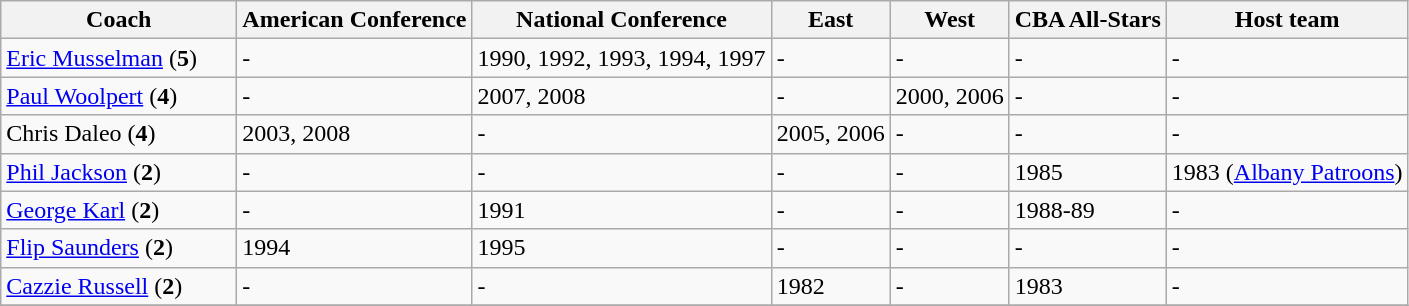<table class="wikitable">
<tr>
<th width=150>Coach</th>
<th>American Conference</th>
<th>National Conference</th>
<th>East</th>
<th>West</th>
<th>CBA All-Stars</th>
<th>Host team</th>
</tr>
<tr>
<td> <a href='#'>Eric Musselman</a> (<strong>5</strong>)</td>
<td>-</td>
<td>1990, 1992, 1993, 1994, 1997</td>
<td>-</td>
<td>-</td>
<td>-</td>
<td>-</td>
</tr>
<tr>
<td> <a href='#'>Paul Woolpert</a> (<strong>4</strong>)</td>
<td>-</td>
<td>2007, 2008</td>
<td>-</td>
<td>2000, 2006</td>
<td>-</td>
<td>-</td>
</tr>
<tr>
<td> Chris Daleo (<strong>4</strong>)</td>
<td>2003, 2008</td>
<td>-</td>
<td>2005, 2006</td>
<td>-</td>
<td>-</td>
<td>-</td>
</tr>
<tr>
<td> <a href='#'>Phil Jackson</a> (<strong>2</strong>)</td>
<td>-</td>
<td>-</td>
<td>-</td>
<td>-</td>
<td>1985</td>
<td>1983 (<a href='#'>Albany Patroons</a>)</td>
</tr>
<tr>
<td> <a href='#'>George Karl</a> (<strong>2</strong>)</td>
<td>-</td>
<td>1991</td>
<td>-</td>
<td>-</td>
<td>1988-89</td>
<td>-</td>
</tr>
<tr>
<td> <a href='#'>Flip Saunders</a> (<strong>2</strong>)</td>
<td>1994</td>
<td>1995</td>
<td>-</td>
<td>-</td>
<td>-</td>
<td>-</td>
</tr>
<tr>
<td> <a href='#'>Cazzie Russell</a> (<strong>2</strong>)</td>
<td>-</td>
<td>-</td>
<td>1982</td>
<td>-</td>
<td>1983</td>
<td>-</td>
</tr>
<tr>
</tr>
</table>
